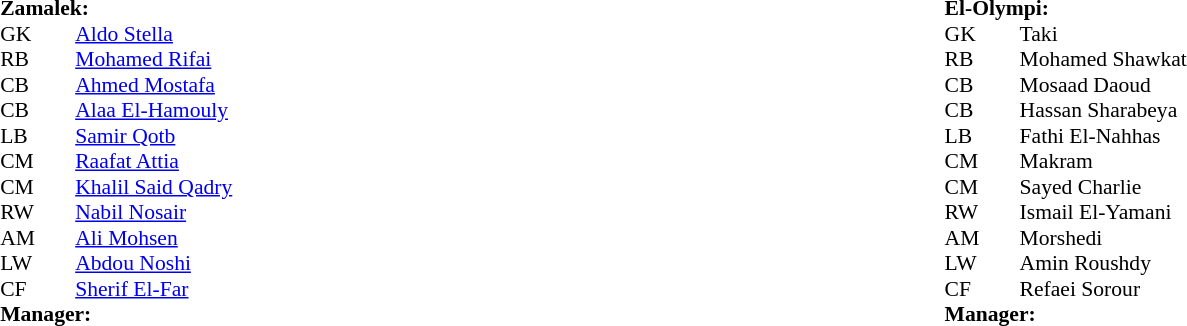<table width="100%">
<tr>
<td valign="top" width="50%"><br><table style="font-size: 90%" cellspacing="0" cellpadding="0" align="center">
<tr>
<td colspan=4><strong>Zamalek:</strong></td>
</tr>
<tr>
<th width="25"></th>
<th width="25"></th>
</tr>
<tr>
<td>GK</td>
<td><strong></strong></td>
<td> <a href='#'>Aldo Stella</a></td>
</tr>
<tr>
<td>RB</td>
<td><strong></strong></td>
<td> <a href='#'>Mohamed Rifai</a></td>
</tr>
<tr>
<td>CB</td>
<td><strong></strong></td>
<td> <a href='#'>Ahmed Mostafa</a></td>
</tr>
<tr>
<td>CB</td>
<td><strong></strong></td>
<td> <a href='#'>Alaa El-Hamouly</a></td>
</tr>
<tr>
<td>LB</td>
<td><strong></strong></td>
<td> <a href='#'>Samir Qotb</a></td>
</tr>
<tr>
<td>CM</td>
<td><strong></strong></td>
<td> <a href='#'>Raafat Attia</a></td>
</tr>
<tr>
<td>CM</td>
<td><strong></strong></td>
<td> <a href='#'>Khalil Said Qadry</a></td>
</tr>
<tr>
<td>RW</td>
<td><strong></strong></td>
<td> <a href='#'>Nabil Nosair</a></td>
</tr>
<tr>
<td>AM</td>
<td><strong></strong></td>
<td> <a href='#'>Ali Mohsen</a></td>
</tr>
<tr>
<td>LW</td>
<td><strong></strong></td>
<td> <a href='#'>Abdou Noshi</a></td>
</tr>
<tr>
<td>CF</td>
<td><strong></strong></td>
<td> <a href='#'>Sherif El-Far</a></td>
</tr>
<tr>
<td colspan=3><strong>Manager:</strong></td>
</tr>
<tr>
<td colspan=3></td>
</tr>
</table>
</td>
<td valign="top"></td>
<td valign="top" width="50%"><br><table style="font-size: 90%" cellspacing="0" cellpadding="0" align="center">
<tr>
<td colspan=4><strong>El-Olympi:</strong></td>
</tr>
<tr>
<th width=25></th>
<th width=25></th>
</tr>
<tr>
<td>GK</td>
<td><strong></strong></td>
<td> Taki</td>
</tr>
<tr>
<td>RB</td>
<td><strong></strong></td>
<td> Mohamed Shawkat</td>
</tr>
<tr>
<td>CB</td>
<td><strong></strong></td>
<td> Mosaad Daoud</td>
</tr>
<tr>
<td>CB</td>
<td><strong></strong></td>
<td> Hassan Sharabeya</td>
</tr>
<tr>
<td>LB</td>
<td><strong></strong></td>
<td> Fathi El-Nahhas</td>
</tr>
<tr>
<td>CM</td>
<td><strong></strong></td>
<td> Makram</td>
</tr>
<tr>
<td>CM</td>
<td><strong></strong></td>
<td> Sayed Charlie</td>
</tr>
<tr>
<td>RW</td>
<td><strong></strong></td>
<td> Ismail El-Yamani</td>
</tr>
<tr>
<td>AM</td>
<td><strong></strong></td>
<td> Morshedi</td>
</tr>
<tr>
<td>LW</td>
<td><strong></strong></td>
<td> Amin Roushdy</td>
</tr>
<tr>
<td>CF</td>
<td><strong></strong></td>
<td> Refaei Sorour</td>
</tr>
<tr>
<td colspan=3><strong>Manager:</strong></td>
</tr>
<tr>
<td colspan=3></td>
</tr>
</table>
</td>
</tr>
</table>
